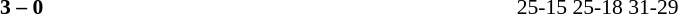<table width=100% cellspacing=1>
<tr>
<th width=20%></th>
<th width=12%></th>
<th width=20%></th>
<th width=33%></th>
<td></td>
</tr>
<tr style=font-size:90%>
<td align=right><strong></strong></td>
<td align=center><strong>3 – 0</strong></td>
<td></td>
<td>25-15 25-18 31-29</td>
</tr>
</table>
